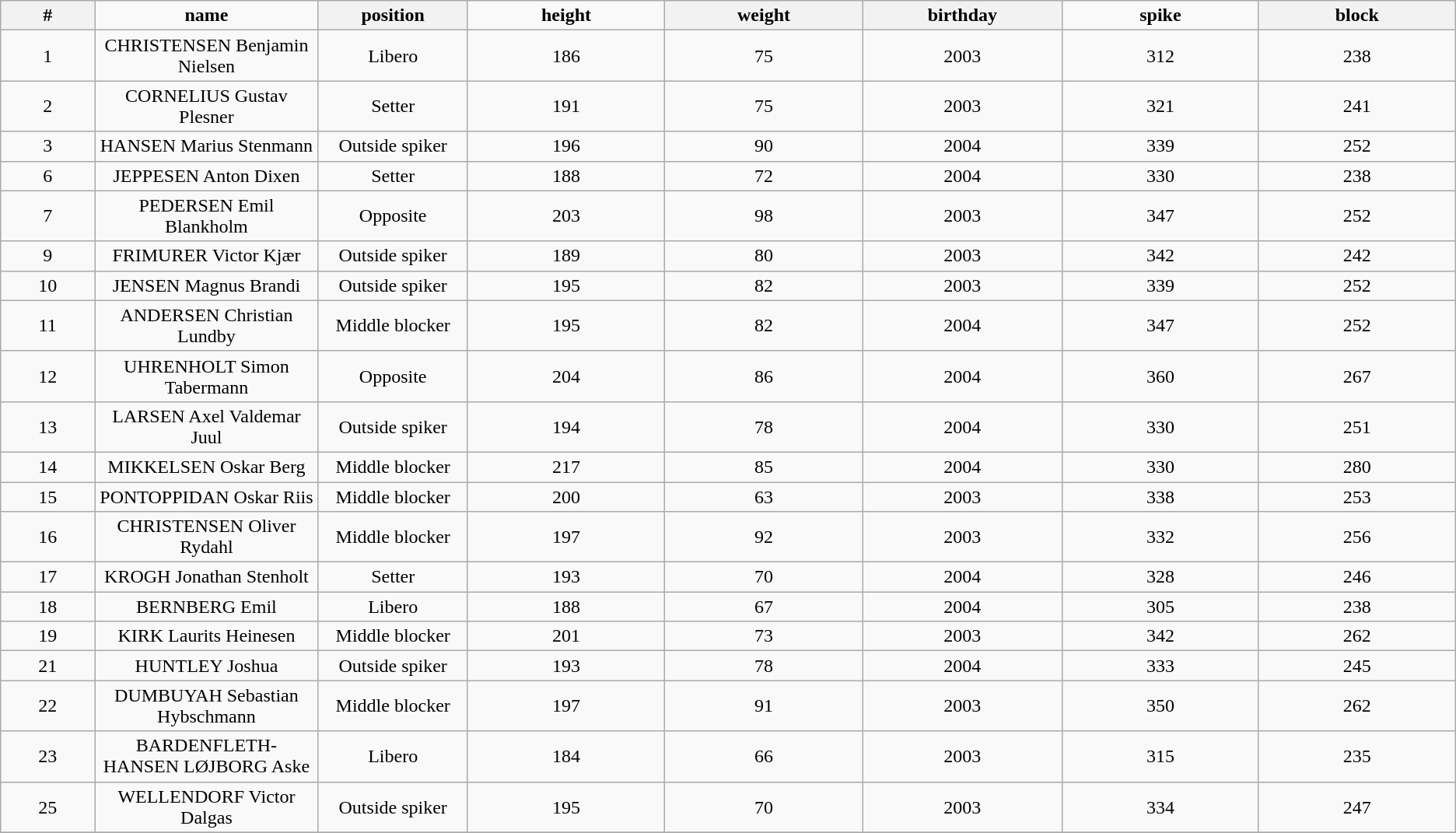<table Class="wikitable sortable" style="text-align:center;">
<tr>
<th Style="width:5em">#</th>
<td style="width:12em"><strong>name</strong></td>
<th Style="width:8em"><strong>position</strong></th>
<td style="width:11em"><strong>height</strong></td>
<th Style="width:11em"><strong>weight</strong></th>
<th Style="width:11em"><strong>birthday</strong></th>
<td style="width:11em"><strong>spike</strong></td>
<th Style="width:11em"><strong>block</strong></th>
</tr>
<tr>
<td>1</td>
<td>CHRISTENSEN Benjamin Nielsen</td>
<td>Libero</td>
<td>186</td>
<td>75</td>
<td>2003</td>
<td>312</td>
<td>238</td>
</tr>
<tr>
<td>2</td>
<td>CORNELIUS Gustav Plesner</td>
<td>Setter</td>
<td>191</td>
<td>75</td>
<td>2003</td>
<td>321</td>
<td>241</td>
</tr>
<tr>
<td>3</td>
<td>HANSEN Marius Stenmann</td>
<td>Outside spiker</td>
<td>196</td>
<td>90</td>
<td>2004</td>
<td>339</td>
<td>252</td>
</tr>
<tr>
<td>6</td>
<td>JEPPESEN Anton Dixen</td>
<td>Setter</td>
<td>188</td>
<td>72</td>
<td>2004</td>
<td>330</td>
<td>238</td>
</tr>
<tr>
<td>7</td>
<td>PEDERSEN Emil Blankholm</td>
<td>Opposite</td>
<td>203</td>
<td>98</td>
<td>2003</td>
<td>347</td>
<td>252</td>
</tr>
<tr>
<td>9</td>
<td>FRIMURER Victor Kjær</td>
<td>Outside spiker</td>
<td>189</td>
<td>80</td>
<td>2003</td>
<td>342</td>
<td>242</td>
</tr>
<tr>
<td>10</td>
<td>JENSEN Magnus Brandi</td>
<td>Outside spiker</td>
<td>195</td>
<td>82</td>
<td>2003</td>
<td>339</td>
<td>252</td>
</tr>
<tr>
<td>11</td>
<td>ANDERSEN Christian Lundby</td>
<td>Middle blocker</td>
<td>195</td>
<td>82</td>
<td>2004</td>
<td>347</td>
<td>252</td>
</tr>
<tr>
<td>12</td>
<td>UHRENHOLT Simon Tabermann</td>
<td>Opposite</td>
<td>204</td>
<td>86</td>
<td>2004</td>
<td>360</td>
<td>267</td>
</tr>
<tr>
<td>13</td>
<td>LARSEN Axel Valdemar Juul</td>
<td>Outside spiker</td>
<td>194</td>
<td>78</td>
<td>2004</td>
<td>330</td>
<td>251</td>
</tr>
<tr>
<td>14</td>
<td>MIKKELSEN Oskar Berg</td>
<td>Middle blocker</td>
<td>217</td>
<td>85</td>
<td>2004</td>
<td>330</td>
<td>280</td>
</tr>
<tr>
<td>15</td>
<td>PONTOPPIDAN Oskar Riis</td>
<td>Middle blocker</td>
<td>200</td>
<td>63</td>
<td>2003</td>
<td>338</td>
<td>253</td>
</tr>
<tr>
<td>16</td>
<td>CHRISTENSEN Oliver Rydahl</td>
<td>Middle blocker</td>
<td>197</td>
<td>92</td>
<td>2003</td>
<td>332</td>
<td>256</td>
</tr>
<tr>
<td>17</td>
<td>KROGH Jonathan Stenholt</td>
<td>Setter</td>
<td>193</td>
<td>70</td>
<td>2004</td>
<td>328</td>
<td>246</td>
</tr>
<tr>
<td>18</td>
<td>BERNBERG Emil</td>
<td>Libero</td>
<td>188</td>
<td>67</td>
<td>2004</td>
<td>305</td>
<td>238</td>
</tr>
<tr>
<td>19</td>
<td>KIRK Laurits Heinesen</td>
<td>Middle blocker</td>
<td>201</td>
<td>73</td>
<td>2003</td>
<td>342</td>
<td>262</td>
</tr>
<tr>
<td>21</td>
<td>HUNTLEY Joshua</td>
<td>Outside spiker</td>
<td>193</td>
<td>78</td>
<td>2004</td>
<td>333</td>
<td>245</td>
</tr>
<tr>
<td>22</td>
<td>DUMBUYAH Sebastian Hybschmann</td>
<td>Middle blocker</td>
<td>197</td>
<td>91</td>
<td>2003</td>
<td>350</td>
<td>262</td>
</tr>
<tr>
<td>23</td>
<td>BARDENFLETH-HANSEN LØJBORG Aske</td>
<td>Libero</td>
<td>184</td>
<td>66</td>
<td>2003</td>
<td>315</td>
<td>235</td>
</tr>
<tr>
<td>25</td>
<td>WELLENDORF Victor Dalgas</td>
<td>Outside spiker</td>
<td>195</td>
<td>70</td>
<td>2003</td>
<td>334</td>
<td>247</td>
</tr>
<tr>
</tr>
</table>
